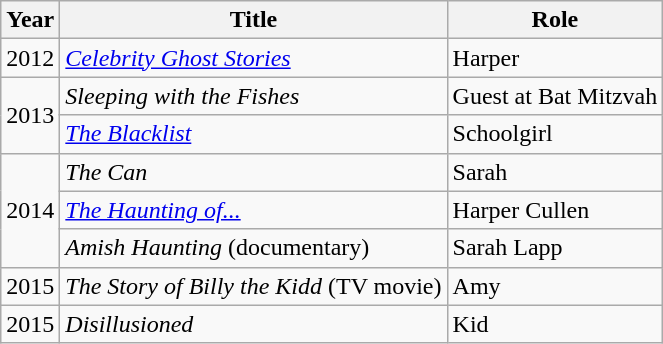<table class="wikitable">
<tr>
<th>Year</th>
<th>Title</th>
<th>Role</th>
</tr>
<tr>
<td>2012</td>
<td><em><a href='#'>Celebrity Ghost Stories</a></em></td>
<td>Harper</td>
</tr>
<tr>
<td rowspan="2">2013</td>
<td><em>Sleeping with the Fishes</em></td>
<td>Guest at Bat Mitzvah</td>
</tr>
<tr>
<td><em><a href='#'>The Blacklist</a></em></td>
<td>Schoolgirl</td>
</tr>
<tr>
<td rowspan="3">2014</td>
<td><em>The Can</em></td>
<td>Sarah</td>
</tr>
<tr>
<td><em><a href='#'>The Haunting of...</a></em></td>
<td>Harper Cullen</td>
</tr>
<tr>
<td><em>Amish Haunting</em> (documentary)</td>
<td>Sarah Lapp</td>
</tr>
<tr>
<td>2015</td>
<td><em>The Story of Billy the Kidd</em> (TV movie)</td>
<td>Amy</td>
</tr>
<tr>
<td>2015</td>
<td><em>Disillusioned</em></td>
<td>Kid</td>
</tr>
</table>
